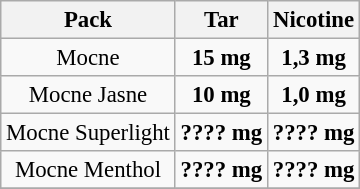<table class="wikitable" style="font-size: 95%;text-align:center">
<tr>
<th>Pack</th>
<th>Tar</th>
<th>Nicotine</th>
</tr>
<tr>
<td>Mocne</td>
<td><strong>15 mg</strong></td>
<td><strong>1,3 mg</strong></td>
</tr>
<tr>
<td>Mocne Jasne</td>
<td><strong>10 mg</strong></td>
<td><strong>1,0 mg</strong></td>
</tr>
<tr>
<td>Mocne Superlight</td>
<td><strong>???? mg</strong></td>
<td><strong>???? mg</strong></td>
</tr>
<tr>
<td>Mocne Menthol</td>
<td><strong>???? mg</strong></td>
<td><strong>???? mg</strong></td>
</tr>
<tr>
</tr>
</table>
